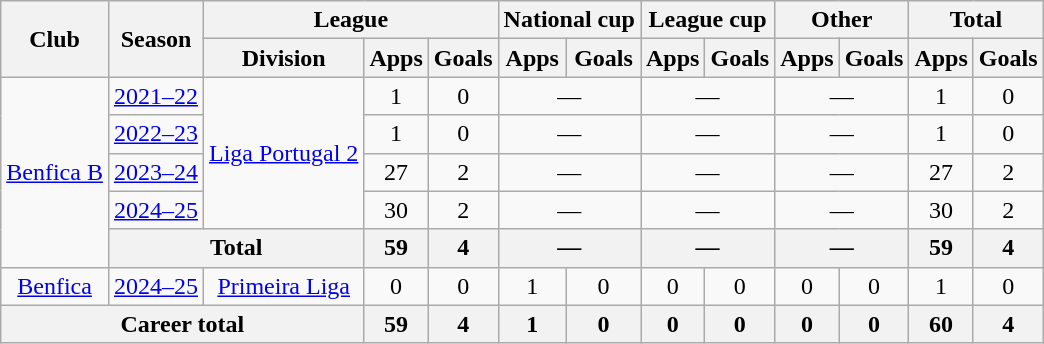<table class="wikitable" style="text-align:center">
<tr>
<th rowspan="2">Club</th>
<th rowspan="2">Season</th>
<th colspan="3">League</th>
<th colspan="2">National cup</th>
<th colspan="2">League cup</th>
<th colspan="2">Other</th>
<th colspan="2">Total</th>
</tr>
<tr>
<th>Division</th>
<th>Apps</th>
<th>Goals</th>
<th>Apps</th>
<th>Goals</th>
<th>Apps</th>
<th>Goals</th>
<th>Apps</th>
<th>Goals</th>
<th>Apps</th>
<th>Goals</th>
</tr>
<tr>
<td rowspan="5"><a href='#'>Benfica B</a></td>
<td><a href='#'>2021–22</a></td>
<td rowspan="4"><a href='#'>Liga Portugal 2</a></td>
<td>1</td>
<td>0</td>
<td colspan="2">—</td>
<td colspan="2">—</td>
<td colspan="2">—</td>
<td>1</td>
<td>0</td>
</tr>
<tr>
<td><a href='#'>2022–23</a></td>
<td>1</td>
<td>0</td>
<td colspan="2">—</td>
<td colspan="2">—</td>
<td colspan="2">—</td>
<td>1</td>
<td>0</td>
</tr>
<tr>
<td><a href='#'>2023–24</a></td>
<td>27</td>
<td>2</td>
<td colspan="2">—</td>
<td colspan="2">—</td>
<td colspan="2">—</td>
<td>27</td>
<td>2</td>
</tr>
<tr>
<td><a href='#'>2024–25</a></td>
<td>30</td>
<td>2</td>
<td colspan="2">—</td>
<td colspan="2">—</td>
<td colspan="2">—</td>
<td>30</td>
<td>2</td>
</tr>
<tr>
<th colspan="2">Total</th>
<th>59</th>
<th>4</th>
<th colspan="2">—</th>
<th colspan="2">—</th>
<th colspan="2">—</th>
<th>59</th>
<th>4</th>
</tr>
<tr>
<td><a href='#'>Benfica</a></td>
<td><a href='#'>2024–25</a></td>
<td><a href='#'>Primeira Liga</a></td>
<td>0</td>
<td>0</td>
<td>1</td>
<td>0</td>
<td>0</td>
<td>0</td>
<td>0</td>
<td>0</td>
<td>1</td>
<td>0</td>
</tr>
<tr>
<th colspan="3">Career total</th>
<th>59</th>
<th>4</th>
<th>1</th>
<th>0</th>
<th>0</th>
<th>0</th>
<th>0</th>
<th>0</th>
<th>60</th>
<th>4</th>
</tr>
</table>
